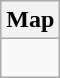<table class="wikitable">
<tr>
<th>Map</th>
</tr>
<tr>
<td><div><br>





</div></td>
</tr>
</table>
